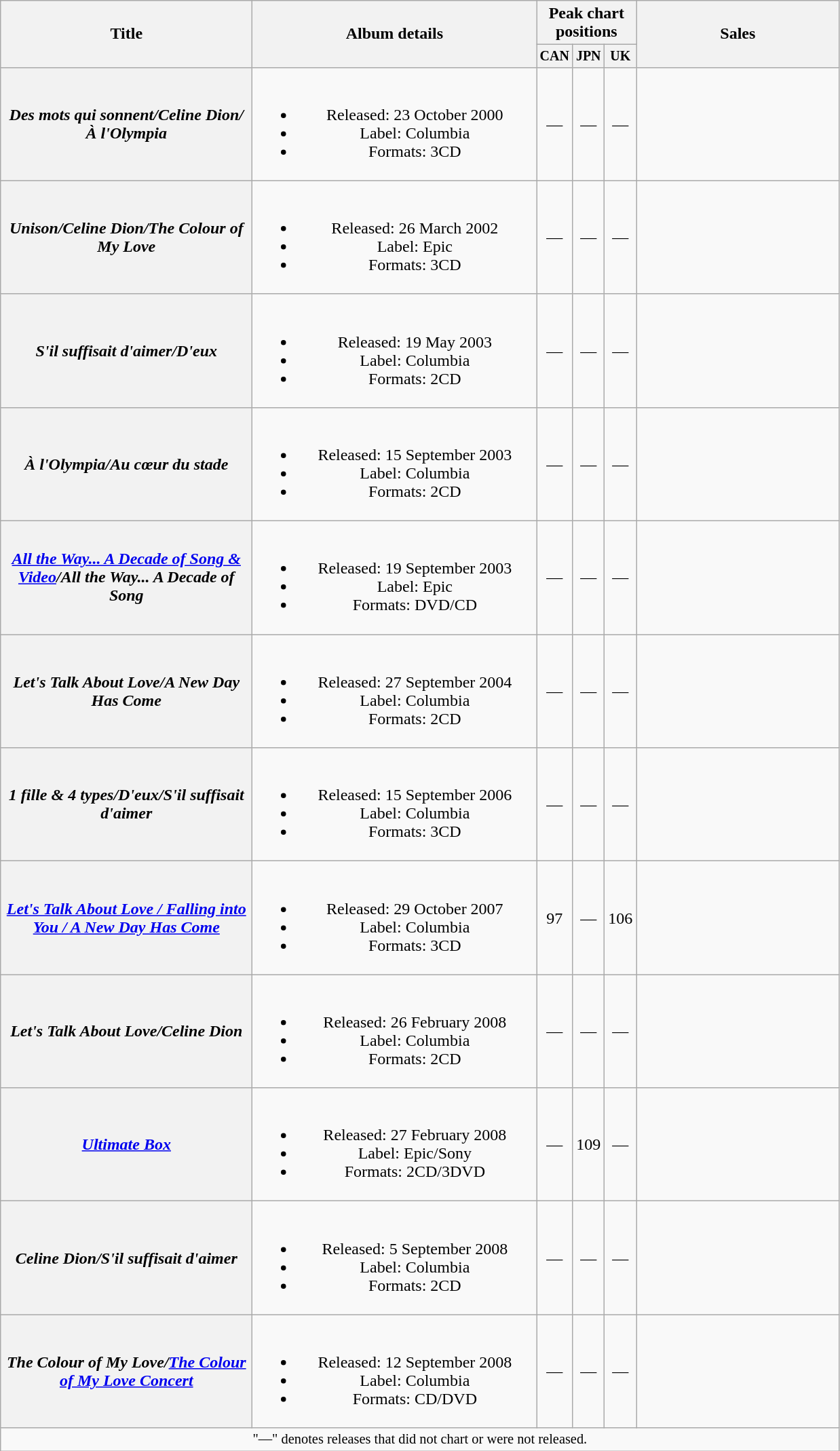<table class="wikitable plainrowheaders" style="text-align:center;">
<tr>
<th rowspan="2" style="width:15em;">Title</th>
<th rowspan="2" style="width:17em;">Album details</th>
<th colspan="3">Peak chart positions</th>
<th rowspan="2" style="width:12em;">Sales</th>
</tr>
<tr style="font-size:smaller;">
<th style="width:25px;">CAN<br></th>
<th style="width:25px;">JPN<br></th>
<th style="width:25px;">UK<br></th>
</tr>
<tr>
<th scope="row"><em>Des mots qui sonnent/Celine Dion/À l'Olympia</em></th>
<td><br><ul><li>Released: 23 October 2000</li><li>Label: Columbia</li><li>Formats: 3CD</li></ul></td>
<td>—</td>
<td>—</td>
<td>—</td>
<td></td>
</tr>
<tr>
<th scope="row"><em>Unison/Celine Dion/The Colour of My Love</em></th>
<td><br><ul><li>Released: 26 March 2002</li><li>Label: Epic</li><li>Formats: 3CD</li></ul></td>
<td>—</td>
<td>—</td>
<td>—</td>
<td></td>
</tr>
<tr>
<th scope="row"><em>S'il suffisait d'aimer/D'eux</em></th>
<td><br><ul><li>Released: 19 May 2003</li><li>Label: Columbia</li><li>Formats: 2CD</li></ul></td>
<td>—</td>
<td>—</td>
<td>—</td>
<td></td>
</tr>
<tr>
<th scope="row"><em>À l'Olympia/Au cœur du stade</em></th>
<td><br><ul><li>Released: 15 September 2003</li><li>Label: Columbia</li><li>Formats: 2CD</li></ul></td>
<td>—</td>
<td>—</td>
<td>—</td>
<td></td>
</tr>
<tr>
<th scope="row"><em><a href='#'>All the Way... A Decade of Song & Video</a>/All the Way... A Decade of Song</em></th>
<td><br><ul><li>Released: 19 September 2003</li><li>Label: Epic</li><li>Formats: DVD/CD</li></ul></td>
<td>—</td>
<td>—</td>
<td>—</td>
<td></td>
</tr>
<tr>
<th scope="row"><em>Let's Talk About Love/A New Day Has Come</em></th>
<td><br><ul><li>Released: 27 September 2004</li><li>Label: Columbia</li><li>Formats: 2CD</li></ul></td>
<td>—</td>
<td>—</td>
<td>—</td>
<td></td>
</tr>
<tr>
<th scope="row"><em>1 fille & 4 types/D'eux/S'il suffisait d'aimer</em></th>
<td><br><ul><li>Released: 15 September 2006</li><li>Label: Columbia</li><li>Formats: 3CD</li></ul></td>
<td>—</td>
<td>—</td>
<td>—</td>
<td></td>
</tr>
<tr>
<th scope="row"><em><a href='#'>Let's Talk About Love / Falling into You / A New Day Has Come</a></em></th>
<td><br><ul><li>Released: 29 October 2007</li><li>Label: Columbia</li><li>Formats: 3CD</li></ul></td>
<td>97</td>
<td>—</td>
<td>106</td>
<td></td>
</tr>
<tr>
<th scope="row"><em>Let's Talk About Love/Celine Dion</em></th>
<td><br><ul><li>Released: 26 February 2008</li><li>Label: Columbia</li><li>Formats: 2CD</li></ul></td>
<td>—</td>
<td>—</td>
<td>—</td>
<td></td>
</tr>
<tr>
<th scope="row"><em><a href='#'>Ultimate Box</a></em></th>
<td><br><ul><li>Released: 27 February 2008</li><li>Label: Epic/Sony</li><li>Formats: 2CD/3DVD</li></ul></td>
<td>—</td>
<td>109</td>
<td>—</td>
<td></td>
</tr>
<tr>
<th scope="row"><em>Celine Dion/S'il suffisait d'aimer</em></th>
<td><br><ul><li>Released: 5 September 2008</li><li>Label: Columbia</li><li>Formats: 2CD</li></ul></td>
<td>—</td>
<td>—</td>
<td>—</td>
<td></td>
</tr>
<tr>
<th scope="row"><em>The Colour of My Love/<a href='#'>The Colour of My Love Concert</a></em></th>
<td><br><ul><li>Released: 12 September 2008</li><li>Label: Columbia</li><li>Formats: CD/DVD</li></ul></td>
<td>—</td>
<td>—</td>
<td>—</td>
<td></td>
</tr>
<tr>
<td colspan="6" style="font-size:85%">"—" denotes releases that did not chart or were not released.</td>
</tr>
</table>
